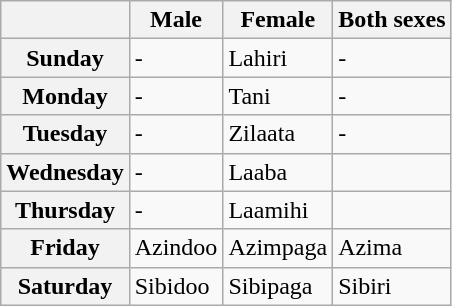<table class="wikitable">
<tr>
<th></th>
<th>Male</th>
<th>Female</th>
<th>Both sexes</th>
</tr>
<tr>
<th>Sunday</th>
<td>-</td>
<td>Lahiri</td>
<td>-</td>
</tr>
<tr>
<th>Monday</th>
<td>-</td>
<td>Tani</td>
<td>-</td>
</tr>
<tr>
<th>Tuesday</th>
<td>-</td>
<td>Zilaata</td>
<td>-</td>
</tr>
<tr>
<th>Wednesday</th>
<td>-</td>
<td>Laaba</td>
<td></td>
</tr>
<tr>
<th>Thursday</th>
<td>-</td>
<td>Laamihi</td>
<td></td>
</tr>
<tr>
<th>Friday</th>
<td>Azindoo</td>
<td>Azimpaga</td>
<td>Azima</td>
</tr>
<tr>
<th>Saturday</th>
<td>Sibidoo</td>
<td>Sibipaga</td>
<td>Sibiri</td>
</tr>
</table>
